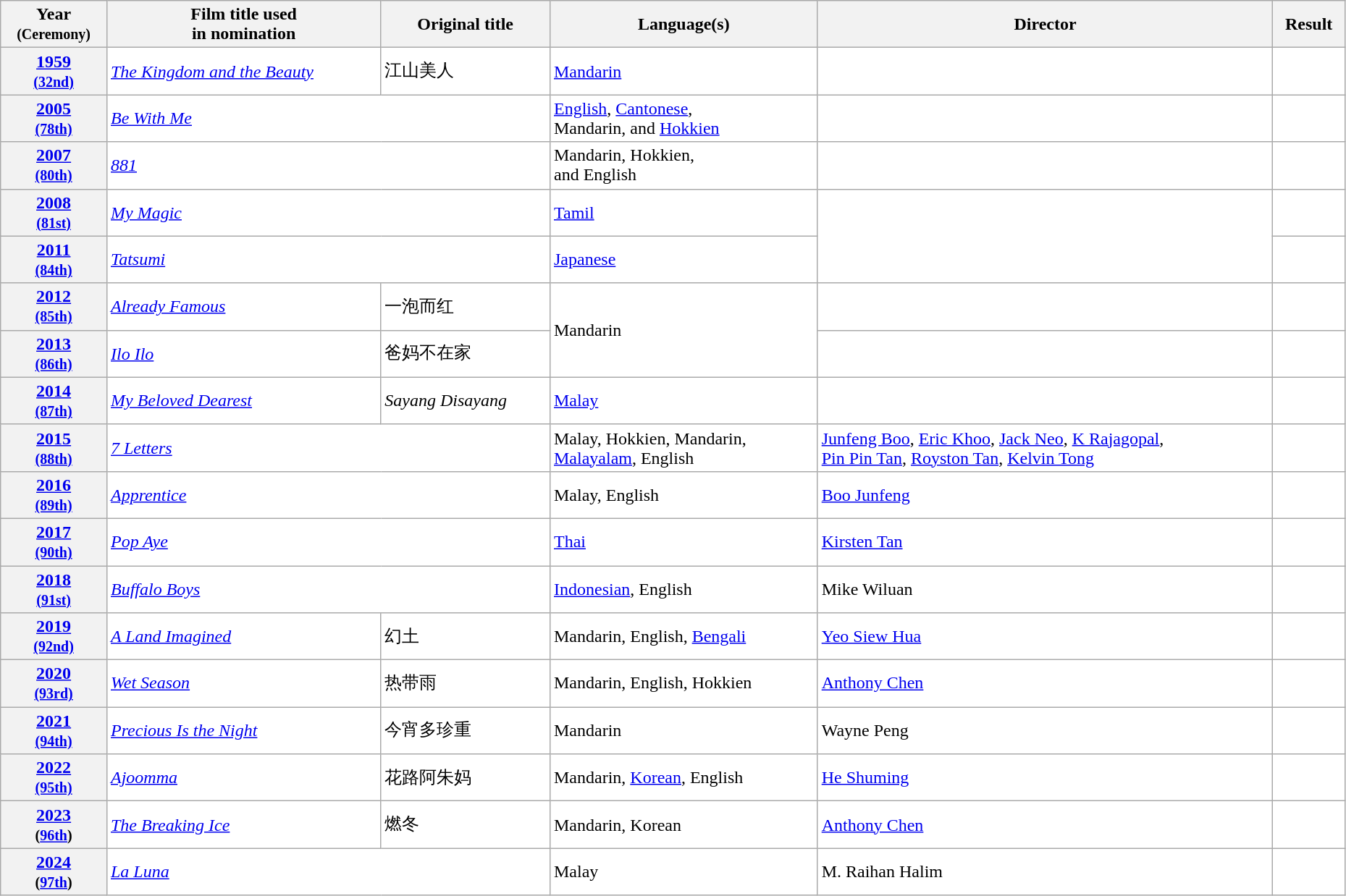<table class="wikitable sortable"  style="width:98%; background:#fff;">
<tr>
<th>Year<br><small>(Ceremony)</small></th>
<th>Film title used <br>in nomination</th>
<th>Original title</th>
<th>Language(s)</th>
<th>Director</th>
<th>Result</th>
</tr>
<tr>
<th style="text-align:center;"><a href='#'>1959</a><br><small><a href='#'>(32nd)</a></small></th>
<td><em><a href='#'>The Kingdom and the Beauty</a></em></td>
<td>江山美人</td>
<td><a href='#'>Mandarin</a></td>
<td></td>
<td></td>
</tr>
<tr>
<th style="text-align:center;"><a href='#'>2005</a><br><small><a href='#'>(78th)</a></small></th>
<td colspan="2"><em><a href='#'>Be With Me</a></em></td>
<td><a href='#'>English</a>, <a href='#'>Cantonese</a>, <br>Mandarin, and <a href='#'>Hokkien</a></td>
<td></td>
<td></td>
</tr>
<tr>
<th style="text-align:center;"><a href='#'>2007</a><br><small><a href='#'>(80th)</a></small></th>
<td colspan="2"><em><a href='#'>881</a></em></td>
<td>Mandarin, Hokkien, <br>and English</td>
<td></td>
<td></td>
</tr>
<tr>
<th style="text-align:center;"><a href='#'>2008</a><br><small><a href='#'>(81st)</a></small></th>
<td colspan="2"><em><a href='#'>My Magic</a></em></td>
<td><a href='#'>Tamil</a></td>
<td rowspan="2"></td>
<td></td>
</tr>
<tr>
<th style="text-align:center;"><a href='#'>2011</a><br><small><a href='#'>(84th)</a></small></th>
<td colspan="2"><em><a href='#'>Tatsumi</a></em></td>
<td><a href='#'>Japanese</a></td>
<td></td>
</tr>
<tr>
<th style="text-align:center;"><a href='#'>2012</a><br><small><a href='#'>(85th)</a></small></th>
<td><em><a href='#'>Already Famous</a></em></td>
<td>一泡而红</td>
<td rowspan="2">Mandarin</td>
<td></td>
<td></td>
</tr>
<tr>
<th style="text-align:center;"><a href='#'>2013</a><br><small><a href='#'>(86th)</a></small></th>
<td><em><a href='#'>Ilo Ilo</a></em></td>
<td>爸妈不在家</td>
<td></td>
<td></td>
</tr>
<tr>
<th style="text-align:center;"><a href='#'>2014</a><br><small><a href='#'>(87th)</a></small></th>
<td><em><a href='#'>My Beloved Dearest</a></em></td>
<td><em>Sayang Disayang</em></td>
<td><a href='#'>Malay</a></td>
<td></td>
<td></td>
</tr>
<tr>
<th style="text-align:center;"><a href='#'>2015</a><br><small><a href='#'>(88th)</a></small></th>
<td colspan="2"><em><a href='#'>7 Letters</a></em></td>
<td>Malay, Hokkien, Mandarin,<br> <a href='#'>Malayalam</a>, English</td>
<td><a href='#'>Junfeng Boo</a>, <a href='#'>Eric Khoo</a>, <a href='#'>Jack Neo</a>, <a href='#'>K Rajagopal</a>,<br> <a href='#'>Pin Pin Tan</a>, <a href='#'>Royston Tan</a>, <a href='#'>Kelvin Tong</a></td>
<td></td>
</tr>
<tr>
<th style="text-align:center;"><a href='#'>2016</a><br><small><a href='#'>(89th)</a></small></th>
<td colspan="2"><em><a href='#'>Apprentice</a></em></td>
<td>Malay, English</td>
<td><a href='#'>Boo Junfeng</a></td>
<td></td>
</tr>
<tr>
<th style="text-align:center;"><a href='#'>2017</a><br><small><a href='#'>(90th)</a></small></th>
<td colspan="2"><em><a href='#'>Pop Aye</a></em></td>
<td><a href='#'>Thai</a></td>
<td><a href='#'>Kirsten Tan</a></td>
<td></td>
</tr>
<tr>
<th style="text-align:center;"><a href='#'>2018</a><br><small><a href='#'>(91st)</a></small></th>
<td colspan="2"><em><a href='#'>Buffalo Boys</a></em></td>
<td><a href='#'>Indonesian</a>, English</td>
<td>Mike Wiluan</td>
<td></td>
</tr>
<tr>
<th style="text-align:center;"><a href='#'>2019</a><br><small><a href='#'>(92nd)</a></small></th>
<td><em><a href='#'>A Land Imagined</a></em></td>
<td>幻土</td>
<td>Mandarin, English, <a href='#'>Bengali</a></td>
<td><a href='#'>Yeo Siew Hua</a></td>
<td></td>
</tr>
<tr>
<th style="text-align:center;"><a href='#'>2020</a><br><small><a href='#'>(93rd)</a></small></th>
<td><em><a href='#'>Wet Season</a></em></td>
<td>热带雨</td>
<td>Mandarin, English, Hokkien</td>
<td><a href='#'>Anthony Chen</a></td>
<td></td>
</tr>
<tr>
<th style="text-align:center;"><a href='#'>2021</a><br><small><a href='#'>(94th)</a></small></th>
<td><em><a href='#'>Precious Is the Night</a></em></td>
<td>今宵多珍重</td>
<td>Mandarin</td>
<td>Wayne Peng</td>
<td></td>
</tr>
<tr>
<th style="text-align:center;"><a href='#'>2022</a><br><small><a href='#'>(95th)</a></small></th>
<td><em><a href='#'>Ajoomma</a></em></td>
<td>花路阿朱妈</td>
<td>Mandarin, <a href='#'>Korean</a>, English</td>
<td><a href='#'>He Shuming</a></td>
<td></td>
</tr>
<tr>
<th style="text-align:center;"><a href='#'>2023</a><br><small>(<a href='#'>96th</a>)</small></th>
<td><em><a href='#'>The Breaking Ice</a></em></td>
<td>燃冬</td>
<td>Mandarin, Korean</td>
<td><a href='#'>Anthony Chen</a></td>
<td></td>
</tr>
<tr>
<th><a href='#'>2024</a><br><small>(<a href='#'>97th</a>)</small></th>
<td colspan="2"><em><a href='#'>La Luna</a></em></td>
<td>Malay</td>
<td>M. Raihan Halim</td>
<td></td>
</tr>
</table>
